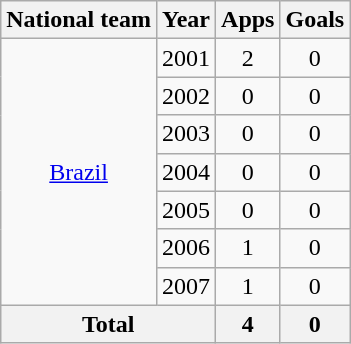<table class="wikitable" style="text-align:center">
<tr>
<th>National team</th>
<th>Year</th>
<th>Apps</th>
<th>Goals</th>
</tr>
<tr>
<td rowspan="7"><a href='#'>Brazil</a></td>
<td>2001</td>
<td>2</td>
<td>0</td>
</tr>
<tr>
<td>2002</td>
<td>0</td>
<td>0</td>
</tr>
<tr>
<td>2003</td>
<td>0</td>
<td>0</td>
</tr>
<tr>
<td>2004</td>
<td>0</td>
<td>0</td>
</tr>
<tr>
<td>2005</td>
<td>0</td>
<td>0</td>
</tr>
<tr>
<td>2006</td>
<td>1</td>
<td>0</td>
</tr>
<tr>
<td>2007</td>
<td>1</td>
<td>0</td>
</tr>
<tr>
<th colspan="2">Total</th>
<th>4</th>
<th>0</th>
</tr>
</table>
